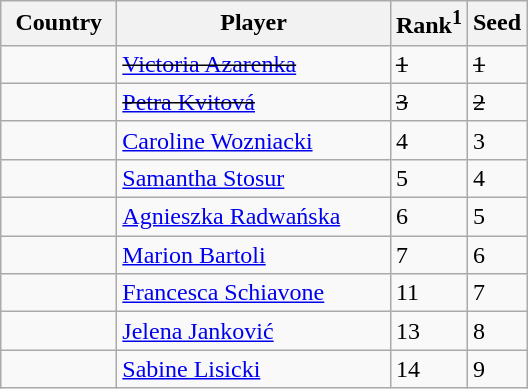<table class="sortable wikitable">
<tr>
<th width="70">Country</th>
<th width="175">Player</th>
<th>Rank<sup>1</sup></th>
<th>Seed</th>
</tr>
<tr>
<td><s></s></td>
<td><s><a href='#'>Victoria Azarenka</a></s></td>
<td><s>1</s></td>
<td><s>1</s></td>
</tr>
<tr>
<td><s></s></td>
<td><s><a href='#'>Petra Kvitová</a></s></td>
<td><s>3</s></td>
<td><s>2</s></td>
</tr>
<tr>
<td></td>
<td><a href='#'>Caroline Wozniacki</a></td>
<td>4</td>
<td>3</td>
</tr>
<tr>
<td></td>
<td><a href='#'>Samantha Stosur</a></td>
<td>5</td>
<td>4</td>
</tr>
<tr>
<td></td>
<td><a href='#'>Agnieszka Radwańska</a></td>
<td>6</td>
<td>5</td>
</tr>
<tr>
<td></td>
<td><a href='#'>Marion Bartoli</a></td>
<td>7</td>
<td>6</td>
</tr>
<tr>
<td></td>
<td><a href='#'>Francesca Schiavone</a></td>
<td>11</td>
<td>7</td>
</tr>
<tr>
<td></td>
<td><a href='#'>Jelena Janković</a></td>
<td>13</td>
<td>8</td>
</tr>
<tr>
<td></td>
<td><a href='#'>Sabine Lisicki</a></td>
<td>14</td>
<td>9</td>
</tr>
</table>
